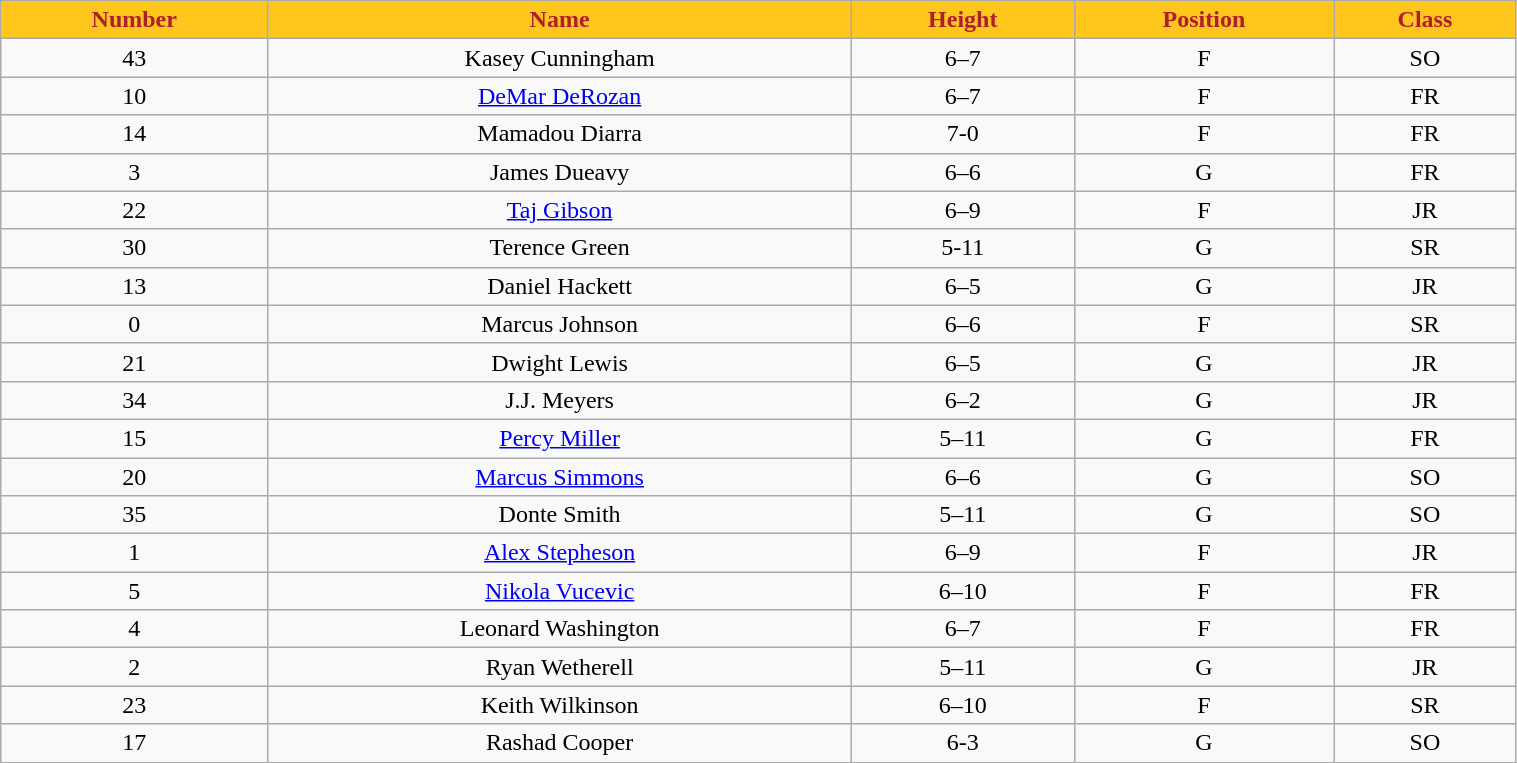<table class="wikitable" style="width:80%;">
<tr style="text-align:center; background:#ffc61e; color:#af1e2d;">
<td><strong>Number</strong></td>
<td><strong>Name</strong></td>
<td><strong>Height</strong></td>
<td><strong>Position</strong></td>
<td><strong>Class</strong></td>
</tr>
<tr style="text-align:center;" bgcolor="">
<td>43</td>
<td>Kasey Cunningham</td>
<td>6–7</td>
<td>F</td>
<td>SO</td>
</tr>
<tr style="text-align:center;" bgcolor="">
<td>10</td>
<td><a href='#'>DeMar DeRozan</a></td>
<td>6–7</td>
<td>F</td>
<td>FR</td>
</tr>
<tr style="text-align:center;" bgcolor="">
<td>14</td>
<td>Mamadou Diarra</td>
<td>7-0</td>
<td>F</td>
<td>FR</td>
</tr>
<tr style="text-align:center;" bgcolor="">
<td>3</td>
<td>James Dueavy</td>
<td>6–6</td>
<td>G</td>
<td>FR</td>
</tr>
<tr style="text-align:center;" bgcolor="">
<td>22</td>
<td><a href='#'>Taj Gibson</a></td>
<td>6–9</td>
<td>F</td>
<td>JR</td>
</tr>
<tr style="text-align:center;" bgcolor="">
<td>30</td>
<td>Terence Green</td>
<td>5-11</td>
<td>G</td>
<td>SR</td>
</tr>
<tr style="text-align:center;" bgcolor="">
<td>13</td>
<td>Daniel Hackett</td>
<td>6–5</td>
<td>G</td>
<td>JR</td>
</tr>
<tr style="text-align:center;" bgcolor="">
<td>0</td>
<td>Marcus Johnson</td>
<td>6–6</td>
<td>F</td>
<td>SR</td>
</tr>
<tr style="text-align:center;" bgcolor="">
<td>21</td>
<td>Dwight Lewis</td>
<td>6–5</td>
<td>G</td>
<td>JR</td>
</tr>
<tr style="text-align:center;" bgcolor="">
<td>34</td>
<td>J.J. Meyers</td>
<td>6–2</td>
<td>G</td>
<td>JR</td>
</tr>
<tr style="text-align:center;" bgcolor="">
<td>15</td>
<td><a href='#'>Percy Miller</a></td>
<td>5–11</td>
<td>G</td>
<td>FR</td>
</tr>
<tr style="text-align:center;" bgcolor="">
<td>20</td>
<td><a href='#'>Marcus Simmons</a></td>
<td>6–6</td>
<td>G</td>
<td>SO</td>
</tr>
<tr style="text-align:center;" bgcolor="">
<td>35</td>
<td>Donte Smith</td>
<td>5–11</td>
<td>G</td>
<td>SO</td>
</tr>
<tr style="text-align:center;" bgcolor="">
<td>1</td>
<td><a href='#'>Alex Stepheson</a></td>
<td>6–9</td>
<td>F</td>
<td>JR</td>
</tr>
<tr style="text-align:center;" bgcolor="">
<td>5</td>
<td><a href='#'>Nikola Vucevic</a></td>
<td>6–10</td>
<td>F</td>
<td>FR</td>
</tr>
<tr style="text-align:center;" bgcolor="">
<td>4</td>
<td>Leonard Washington</td>
<td>6–7</td>
<td>F</td>
<td>FR</td>
</tr>
<tr style="text-align:center;" bgcolor="">
<td>2</td>
<td>Ryan Wetherell</td>
<td>5–11</td>
<td>G</td>
<td>JR</td>
</tr>
<tr style="text-align:center;" bgcolor="">
<td>23</td>
<td>Keith Wilkinson</td>
<td>6–10</td>
<td>F</td>
<td>SR</td>
</tr>
<tr style="text-align:center;" bgcolor="">
<td>17</td>
<td>Rashad Cooper</td>
<td>6-3</td>
<td>G</td>
<td>SO</td>
</tr>
</table>
